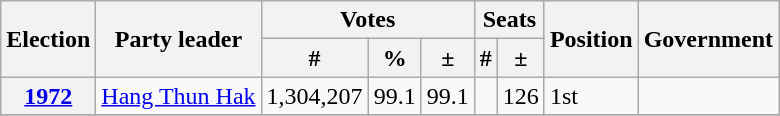<table class="wikitable">
<tr>
<th rowspan="2">Election</th>
<th rowspan="2">Party leader</th>
<th colspan="3">Votes</th>
<th colspan="2">Seats</th>
<th rowspan="2">Position</th>
<th rowspan="2">Government</th>
</tr>
<tr>
<th>#</th>
<th>%</th>
<th>±</th>
<th>#</th>
<th>±</th>
</tr>
<tr>
<th><a href='#'>1972</a></th>
<td><a href='#'>Hang Thun Hak</a></td>
<td>1,304,207</td>
<td>99.1</td>
<td>99.1</td>
<td></td>
<td>126</td>
<td>1st</td>
<td></td>
</tr>
<tr>
</tr>
</table>
